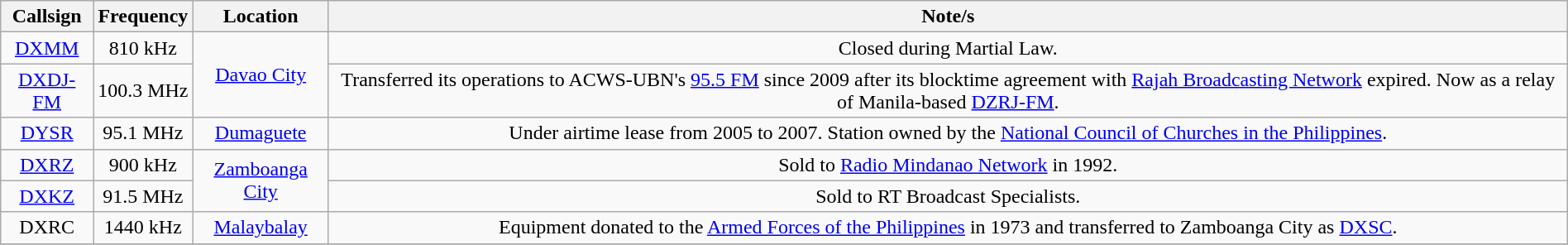<table class="wikitable" style="width:100%; text-align:center;">
<tr>
<th>Callsign</th>
<th>Frequency</th>
<th>Location</th>
<th>Note/s</th>
</tr>
<tr>
<td><a href='#'>DXMM</a></td>
<td>810 kHz</td>
<td rowspan=2><a href='#'>Davao City</a></td>
<td>Closed during Martial Law.</td>
</tr>
<tr>
<td><a href='#'>DXDJ-FM</a></td>
<td>100.3 MHz</td>
<td>Transferred its operations to ACWS-UBN's <a href='#'>95.5 FM</a> since 2009 after its blocktime agreement with <a href='#'>Rajah Broadcasting Network</a> expired. Now as a relay of Manila-based <a href='#'>DZRJ-FM</a>.</td>
</tr>
<tr>
<td><a href='#'>DYSR</a></td>
<td>95.1 MHz</td>
<td><a href='#'>Dumaguete</a></td>
<td>Under airtime lease from 2005 to 2007. Station owned by the <a href='#'>National Council of Churches in the Philippines</a>.</td>
</tr>
<tr>
<td><a href='#'>DXRZ</a></td>
<td>900 kHz</td>
<td rowspan=2><a href='#'>Zamboanga City</a></td>
<td>Sold to <a href='#'>Radio Mindanao Network</a> in 1992.</td>
</tr>
<tr>
<td><a href='#'>DXKZ</a></td>
<td>91.5 MHz</td>
<td>Sold to RT Broadcast Specialists.</td>
</tr>
<tr>
<td>DXRC</td>
<td>1440 kHz</td>
<td><a href='#'>Malaybalay</a></td>
<td>Equipment donated to the <a href='#'>Armed Forces of the Philippines</a> in 1973 and transferred to Zamboanga City as <a href='#'>DXSC</a>.</td>
</tr>
<tr>
</tr>
</table>
